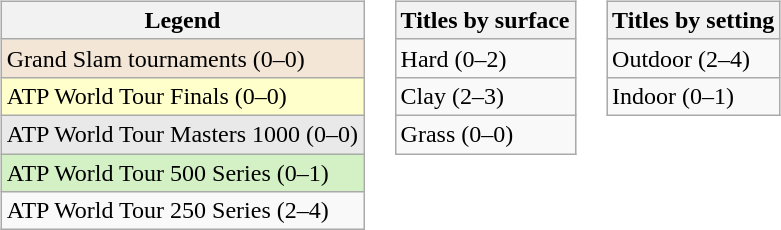<table>
<tr valign="top">
<td><br><table class="wikitable">
<tr>
<th>Legend</th>
</tr>
<tr style="background:#f3e6d7;">
<td>Grand Slam tournaments (0–0)</td>
</tr>
<tr style="background:#ffffcc;">
<td>ATP World Tour Finals (0–0)</td>
</tr>
<tr style="background:#e9e9e9;">
<td>ATP World Tour Masters 1000 (0–0)</td>
</tr>
<tr style="background:#d4f1c5;">
<td>ATP World Tour 500 Series (0–1)</td>
</tr>
<tr>
<td>ATP World Tour 250 Series (2–4)</td>
</tr>
</table>
</td>
<td><br><table class="wikitable">
<tr>
<th>Titles by surface</th>
</tr>
<tr>
<td>Hard (0–2)</td>
</tr>
<tr>
<td>Clay (2–3)</td>
</tr>
<tr>
<td>Grass (0–0)</td>
</tr>
</table>
</td>
<td><br><table class="wikitable">
<tr>
<th>Titles by setting</th>
</tr>
<tr>
<td>Outdoor (2–4)</td>
</tr>
<tr>
<td>Indoor (0–1)</td>
</tr>
</table>
</td>
</tr>
</table>
